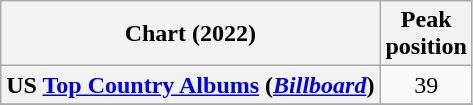<table class="wikitable sortable plainrowheaders" style="text-align:center;">
<tr>
<th scope="col">Chart (2022)</th>
<th scope="col">Peak<br>position</th>
</tr>
<tr>
<th scope="row">US <a href='#'>Top Country Albums</a> (<em><a href='#'>Billboard</a></em>)</th>
<td>39</td>
</tr>
<tr>
</tr>
</table>
